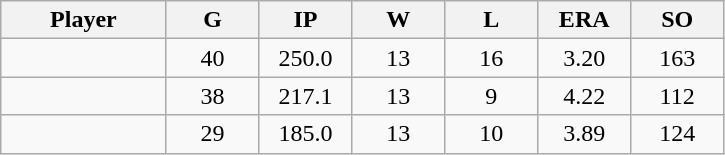<table class="wikitable sortable">
<tr>
<th bgcolor="#DDDDFF" width="16%">Player</th>
<th bgcolor="#DDDDFF" width="9%">G</th>
<th bgcolor="#DDDDFF" width="9%">IP</th>
<th bgcolor="#DDDDFF" width="9%">W</th>
<th bgcolor="#DDDDFF" width="9%">L</th>
<th bgcolor="#DDDDFF" width="9%">ERA</th>
<th bgcolor="#DDDDFF" width="9%">SO</th>
</tr>
<tr align="center">
<td></td>
<td>40</td>
<td>250.0</td>
<td>13</td>
<td>16</td>
<td>3.20</td>
<td>163</td>
</tr>
<tr align="center">
<td></td>
<td>38</td>
<td>217.1</td>
<td>13</td>
<td>9</td>
<td>4.22</td>
<td>112</td>
</tr>
<tr align="center">
<td></td>
<td>29</td>
<td>185.0</td>
<td>13</td>
<td>10</td>
<td>3.89</td>
<td>124</td>
</tr>
</table>
